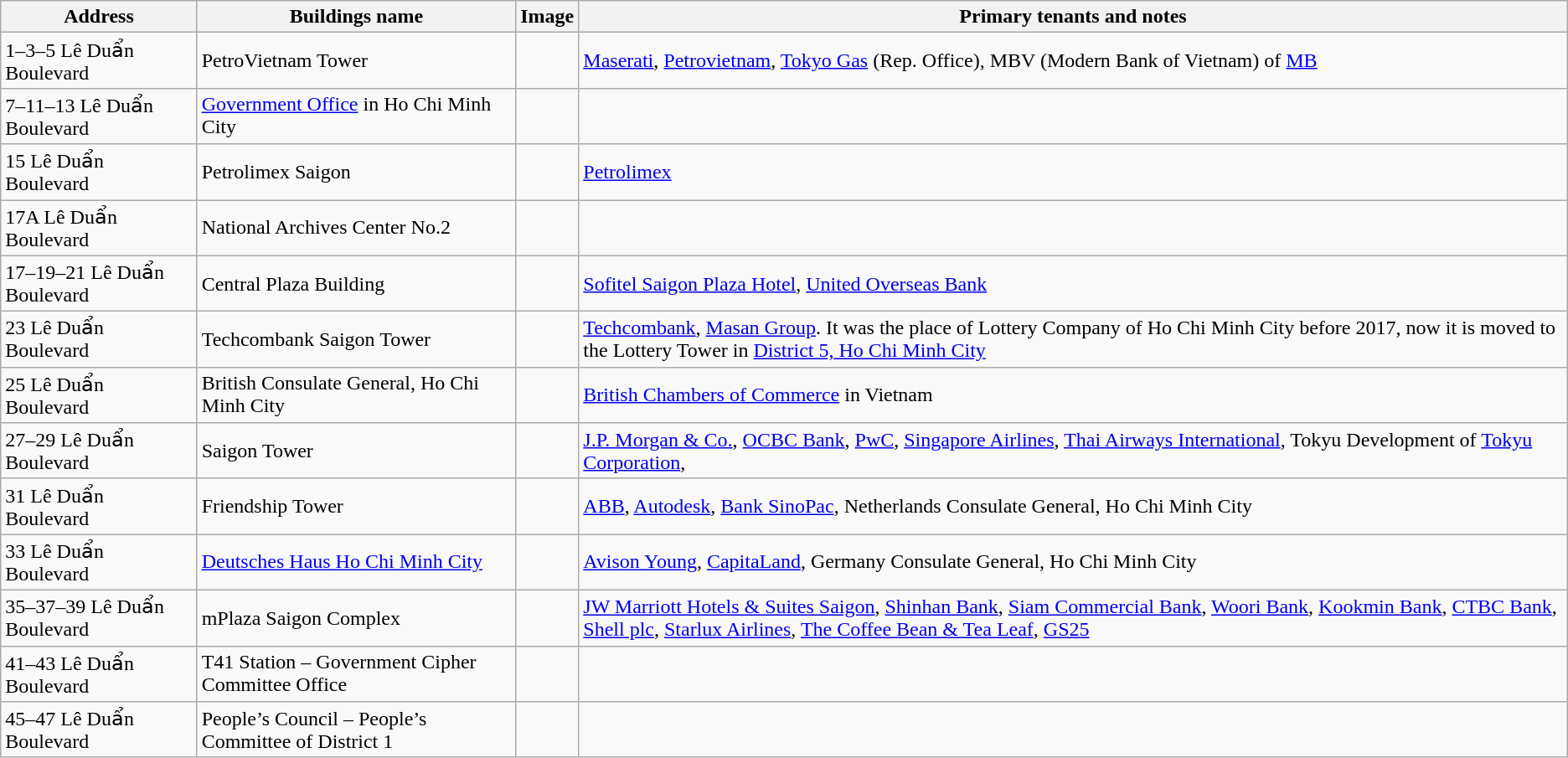<table class="wikitable">
<tr>
<th>Address</th>
<th>Buildings name</th>
<th>Image</th>
<th>Primary tenants and notes</th>
</tr>
<tr>
<td>1–3–5 Lê Duẩn Boulevard</td>
<td>PetroVietnam Tower</td>
<td><br></td>
<td><a href='#'>Maserati</a>, <a href='#'>Petrovietnam</a>, <a href='#'>Tokyo Gas</a> (Rep. Office), MBV (Modern Bank of Vietnam) of <a href='#'>MB</a></td>
</tr>
<tr>
<td>7–11–13 Lê Duẩn Boulevard</td>
<td><a href='#'>Government Office</a> in Ho Chi Minh City</td>
<td></td>
<td></td>
</tr>
<tr>
<td>15 Lê Duẩn Boulevard</td>
<td>Petrolimex Saigon</td>
<td></td>
<td><a href='#'>Petrolimex</a></td>
</tr>
<tr>
<td>17A Lê Duẩn Boulevard</td>
<td>National Archives Center No.2</td>
<td></td>
<td></td>
</tr>
<tr>
<td>17–19–21 Lê Duẩn Boulevard</td>
<td>Central Plaza Building</td>
<td><br></td>
<td><a href='#'>Sofitel Saigon Plaza Hotel</a>, <a href='#'>United Overseas Bank</a></td>
</tr>
<tr>
<td>23 Lê Duẩn Boulevard</td>
<td>Techcombank Saigon Tower</td>
<td></td>
<td><a href='#'>Techcombank</a>, <a href='#'>Masan Group</a>. It was the place of Lottery Company of Ho Chi Minh City before 2017, now it is moved to the Lottery Tower in <a href='#'>District 5, Ho Chi Minh City</a></td>
</tr>
<tr>
<td>25 Lê Duẩn Boulevard</td>
<td>British Consulate General, Ho Chi Minh City</td>
<td></td>
<td><a href='#'>British Chambers of Commerce</a> in Vietnam</td>
</tr>
<tr>
<td>27–29 Lê Duẩn Boulevard</td>
<td>Saigon Tower</td>
<td></td>
<td><a href='#'>J.P. Morgan & Co.</a>, <a href='#'>OCBC Bank</a>, <a href='#'>PwC</a>, <a href='#'>Singapore Airlines</a>, <a href='#'>Thai Airways International</a>, Tokyu Development of <a href='#'>Tokyu Corporation</a>,</td>
</tr>
<tr>
<td>31 Lê Duẩn Boulevard</td>
<td>Friendship Tower</td>
<td></td>
<td><a href='#'>ABB</a>, <a href='#'>Autodesk</a>, <a href='#'>Bank SinoPac</a>, Netherlands Consulate General, Ho Chi Minh City</td>
</tr>
<tr>
<td>33 Lê Duẩn Boulevard</td>
<td><a href='#'>Deutsches Haus Ho Chi Minh City</a></td>
<td></td>
<td><a href='#'>Avison Young</a>, <a href='#'>CapitaLand</a>, Germany Consulate General, Ho Chi Minh City</td>
</tr>
<tr>
<td>35–37–39 Lê Duẩn Boulevard</td>
<td>mPlaza Saigon Complex</td>
<td><br></td>
<td><a href='#'>JW Marriott Hotels & Suites Saigon</a>, <a href='#'>Shinhan Bank</a>, <a href='#'>Siam Commercial Bank</a>, <a href='#'>Woori Bank</a>, <a href='#'>Kookmin Bank</a>, <a href='#'>CTBC Bank</a>, <a href='#'>Shell plc</a>, <a href='#'>Starlux Airlines</a>, <a href='#'>The Coffee Bean & Tea Leaf</a>, <a href='#'>GS25</a></td>
</tr>
<tr>
<td>41–43 Lê Duẩn Boulevard</td>
<td>T41 Station – Government Cipher Committee Office</td>
<td></td>
<td></td>
</tr>
<tr>
<td>45–47 Lê Duẩn Boulevard</td>
<td>People’s Council – People’s Committee of District 1</td>
<td></td>
<td></td>
</tr>
</table>
